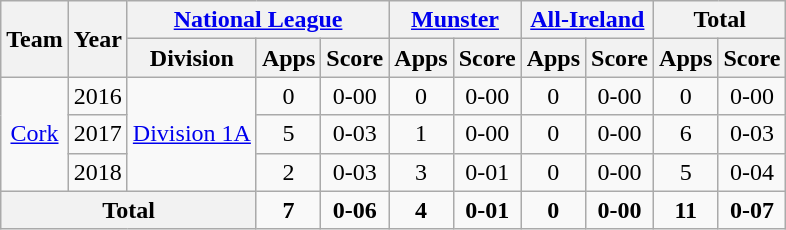<table class="wikitable" style="text-align:center">
<tr>
<th rowspan="2">Team</th>
<th rowspan="2">Year</th>
<th colspan="3"><a href='#'>National League</a></th>
<th colspan="2"><a href='#'>Munster</a></th>
<th colspan="2"><a href='#'>All-Ireland</a></th>
<th colspan="2">Total</th>
</tr>
<tr>
<th>Division</th>
<th>Apps</th>
<th>Score</th>
<th>Apps</th>
<th>Score</th>
<th>Apps</th>
<th>Score</th>
<th>Apps</th>
<th>Score</th>
</tr>
<tr>
<td rowspan="3"><a href='#'>Cork</a></td>
<td>2016</td>
<td rowspan="3"><a href='#'>Division 1A</a></td>
<td>0</td>
<td>0-00</td>
<td>0</td>
<td>0-00</td>
<td>0</td>
<td>0-00</td>
<td>0</td>
<td>0-00</td>
</tr>
<tr>
<td>2017</td>
<td>5</td>
<td>0-03</td>
<td>1</td>
<td>0-00</td>
<td>0</td>
<td>0-00</td>
<td>6</td>
<td>0-03</td>
</tr>
<tr>
<td>2018</td>
<td>2</td>
<td>0-03</td>
<td>3</td>
<td>0-01</td>
<td>0</td>
<td>0-00</td>
<td>5</td>
<td>0-04</td>
</tr>
<tr>
<th colspan="3">Total</th>
<td><strong>7</strong></td>
<td><strong>0-06</strong></td>
<td><strong>4</strong></td>
<td><strong>0-01</strong></td>
<td><strong>0</strong></td>
<td><strong>0-00</strong></td>
<td><strong>11</strong></td>
<td><strong>0-07</strong></td>
</tr>
</table>
